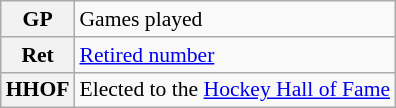<table class="wikitable" style="font-size:90%;">
<tr>
<th>GP</th>
<td>Games played</td>
</tr>
<tr>
<th>Ret</th>
<td><a href='#'>Retired number</a></td>
</tr>
<tr>
<th>HHOF</th>
<td>Elected to the <a href='#'>Hockey Hall of Fame</a></td>
</tr>
</table>
